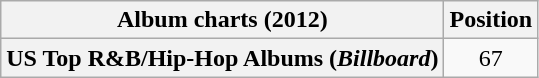<table class="wikitable plainrowheaders" style="text-align:center">
<tr>
<th scope="col">Album charts (2012)</th>
<th scope="col">Position</th>
</tr>
<tr>
<th scope="row">US Top R&B/Hip-Hop Albums (<em>Billboard</em>)</th>
<td>67</td>
</tr>
</table>
